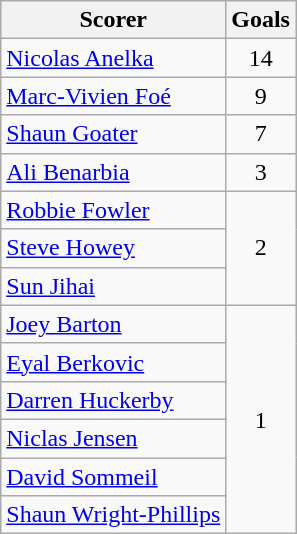<table class="wikitable">
<tr>
<th>Scorer</th>
<th>Goals</th>
</tr>
<tr>
<td> <a href='#'>Nicolas Anelka</a></td>
<td align=center>14</td>
</tr>
<tr>
<td> <a href='#'>Marc-Vivien Foé</a></td>
<td align=center>9</td>
</tr>
<tr>
<td> <a href='#'>Shaun Goater</a></td>
<td align=center>7</td>
</tr>
<tr>
<td> <a href='#'>Ali Benarbia</a></td>
<td align=center>3</td>
</tr>
<tr>
<td> <a href='#'>Robbie Fowler</a></td>
<td rowspan="3" style="text-align:center;">2</td>
</tr>
<tr>
<td> <a href='#'>Steve Howey</a></td>
</tr>
<tr>
<td> <a href='#'>Sun Jihai</a></td>
</tr>
<tr>
<td> <a href='#'>Joey Barton</a></td>
<td rowspan="6" style="text-align:center;">1</td>
</tr>
<tr>
<td> <a href='#'>Eyal Berkovic</a></td>
</tr>
<tr>
<td> <a href='#'>Darren Huckerby</a></td>
</tr>
<tr>
<td> <a href='#'>Niclas Jensen</a></td>
</tr>
<tr>
<td> <a href='#'>David Sommeil</a></td>
</tr>
<tr>
<td> <a href='#'>Shaun Wright-Phillips</a></td>
</tr>
</table>
